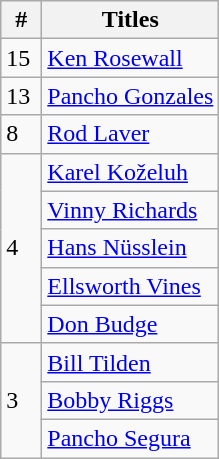<table class=wikitable style="display:inline-table;">
<tr>
<th width=20>#</th>
<th>Titles</th>
</tr>
<tr>
<td>15</td>
<td> <a href='#'>Ken Rosewall</a></td>
</tr>
<tr>
<td>13</td>
<td> <a href='#'>Pancho Gonzales</a></td>
</tr>
<tr>
<td>8</td>
<td> <a href='#'>Rod Laver</a></td>
</tr>
<tr>
<td rowspan="5">4</td>
<td> <a href='#'>Karel Koželuh</a></td>
</tr>
<tr>
<td> <a href='#'>Vinny Richards</a></td>
</tr>
<tr>
<td> <a href='#'>Hans Nüsslein</a></td>
</tr>
<tr>
<td> <a href='#'>Ellsworth Vines</a></td>
</tr>
<tr>
<td> <a href='#'>Don Budge</a></td>
</tr>
<tr>
<td rowspan="3">3</td>
<td> <a href='#'>Bill Tilden</a></td>
</tr>
<tr>
<td> <a href='#'>Bobby Riggs</a></td>
</tr>
<tr>
<td> <a href='#'>Pancho Segura</a></td>
</tr>
</table>
